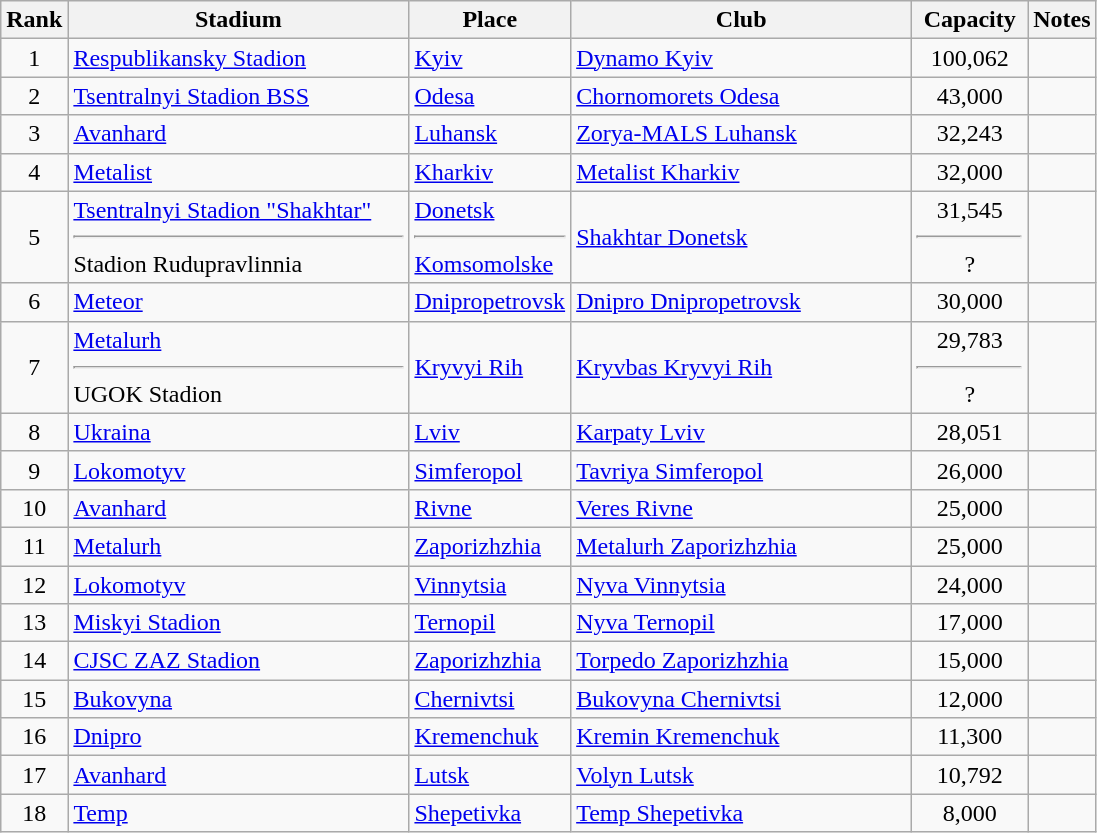<table class="wikitable" style="text-align:left;">
<tr>
<th width=18>Rank</th>
<th width=220>Stadium</th>
<th width=100>Place</th>
<th width=220>Club</th>
<th width=70>Capacity</th>
<th>Notes</th>
</tr>
<tr>
<td align=center>1</td>
<td><a href='#'>Respublikansky Stadion</a></td>
<td><a href='#'>Kyiv</a></td>
<td><a href='#'>Dynamo Kyiv</a></td>
<td align=center>100,062</td>
<td></td>
</tr>
<tr>
<td align=center>2</td>
<td><a href='#'>Tsentralnyi Stadion BSS</a></td>
<td><a href='#'>Odesa</a></td>
<td><a href='#'>Chornomorets Odesa</a></td>
<td align=center>43,000</td>
<td></td>
</tr>
<tr>
<td align=center>3</td>
<td><a href='#'>Avanhard</a></td>
<td><a href='#'>Luhansk</a></td>
<td><a href='#'>Zorya-MALS Luhansk</a></td>
<td align=center>32,243</td>
<td></td>
</tr>
<tr>
<td align=center>4</td>
<td><a href='#'>Metalist</a></td>
<td><a href='#'>Kharkiv</a></td>
<td><a href='#'>Metalist Kharkiv</a></td>
<td align=center>32,000</td>
<td></td>
</tr>
<tr>
<td align=center>5</td>
<td><a href='#'>Tsentralnyi Stadion "Shakhtar"</a><hr>Stadion Rudupravlinnia</td>
<td><a href='#'>Donetsk</a><hr><a href='#'>Komsomolske</a></td>
<td><a href='#'>Shakhtar Donetsk</a></td>
<td align=center>31,545<hr>?</td>
<td></td>
</tr>
<tr>
<td align=center>6</td>
<td><a href='#'>Meteor</a></td>
<td><a href='#'>Dnipropetrovsk</a></td>
<td><a href='#'>Dnipro Dnipropetrovsk</a></td>
<td align=center>30,000</td>
<td></td>
</tr>
<tr>
<td align=center>7</td>
<td><a href='#'>Metalurh</a><hr>UGOK Stadion</td>
<td><a href='#'>Kryvyi Rih</a></td>
<td><a href='#'>Kryvbas Kryvyi Rih</a></td>
<td align=center>29,783<hr>?</td>
<td></td>
</tr>
<tr>
<td align=center>8</td>
<td><a href='#'>Ukraina</a></td>
<td><a href='#'>Lviv</a></td>
<td><a href='#'>Karpaty Lviv</a></td>
<td align=center>28,051</td>
<td></td>
</tr>
<tr>
<td align=center>9</td>
<td><a href='#'>Lokomotyv</a></td>
<td><a href='#'>Simferopol</a></td>
<td><a href='#'>Tavriya Simferopol</a></td>
<td align=center>26,000</td>
<td></td>
</tr>
<tr>
<td align=center>10</td>
<td><a href='#'>Avanhard</a></td>
<td><a href='#'>Rivne</a></td>
<td><a href='#'>Veres Rivne</a></td>
<td align=center>25,000</td>
<td></td>
</tr>
<tr>
<td align=center>11</td>
<td><a href='#'>Metalurh</a></td>
<td><a href='#'>Zaporizhzhia</a></td>
<td><a href='#'>Metalurh Zaporizhzhia</a></td>
<td align=center>25,000</td>
<td></td>
</tr>
<tr>
<td align=center>12</td>
<td><a href='#'>Lokomotyv</a></td>
<td><a href='#'>Vinnytsia</a></td>
<td><a href='#'>Nyva Vinnytsia</a></td>
<td align=center>24,000</td>
<td></td>
</tr>
<tr>
<td align=center>13</td>
<td><a href='#'>Miskyi Stadion</a></td>
<td><a href='#'>Ternopil</a></td>
<td><a href='#'>Nyva Ternopil</a></td>
<td align=center>17,000</td>
<td></td>
</tr>
<tr>
<td align=center>14</td>
<td><a href='#'>CJSC ZAZ Stadion</a></td>
<td><a href='#'>Zaporizhzhia</a></td>
<td><a href='#'>Torpedo Zaporizhzhia</a></td>
<td align=center>15,000</td>
<td></td>
</tr>
<tr>
<td align=center>15</td>
<td><a href='#'>Bukovyna</a></td>
<td><a href='#'>Chernivtsi</a></td>
<td><a href='#'>Bukovyna Chernivtsi</a></td>
<td align=center>12,000</td>
<td></td>
</tr>
<tr>
<td align=center>16</td>
<td><a href='#'>Dnipro</a></td>
<td><a href='#'>Kremenchuk</a></td>
<td><a href='#'>Kremin Kremenchuk</a></td>
<td align=center>11,300</td>
<td></td>
</tr>
<tr>
<td align=center>17</td>
<td><a href='#'>Avanhard</a></td>
<td><a href='#'>Lutsk</a></td>
<td><a href='#'>Volyn Lutsk</a></td>
<td align=center>10,792</td>
<td></td>
</tr>
<tr>
<td align=center>18</td>
<td><a href='#'>Temp</a></td>
<td><a href='#'>Shepetivka</a></td>
<td><a href='#'>Temp Shepetivka</a></td>
<td align=center>8,000</td>
<td></td>
</tr>
</table>
